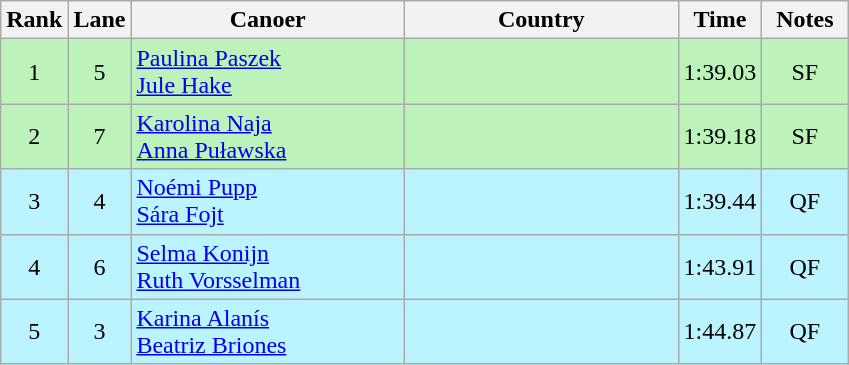<table class="wikitable sortable" style="text-align:center;">
<tr>
<th width="30">Rank</th>
<th width="30">Lane</th>
<th width="175">Canoer</th>
<th width="175">Country</th>
<th width="30">Time</th>
<th width="50">Notes</th>
</tr>
<tr bgcolor=bbf3bb>
<td>1</td>
<td>5</td>
<td align="left"><a href='#'>Paulina Paszek</a><br><a href='#'>Jule Hake</a></td>
<td align="left"></td>
<td>1:39.03</td>
<td>SF</td>
</tr>
<tr bgcolor=bbf3bb>
<td>2</td>
<td>7</td>
<td align="left"><a href='#'>Karolina Naja</a><br><a href='#'>Anna Puławska</a></td>
<td align="left"></td>
<td>1:39.18</td>
<td>SF</td>
</tr>
<tr bgcolor=bbf3ff>
<td>3</td>
<td>4</td>
<td align="left"><a href='#'>Noémi Pupp</a><br><a href='#'>Sára Fojt</a></td>
<td align="left"></td>
<td>1:39.44</td>
<td>QF</td>
</tr>
<tr bgcolor=bbf3ff>
<td>4</td>
<td>6</td>
<td align="left"><a href='#'>Selma Konijn</a><br><a href='#'>Ruth Vorsselman</a></td>
<td align="left"></td>
<td>1:43.91</td>
<td>QF</td>
</tr>
<tr bgcolor=bbf3ff>
<td>5</td>
<td>3</td>
<td align="left"><a href='#'>Karina Alanís</a><br><a href='#'>Beatriz Briones</a></td>
<td align="left"></td>
<td>1:44.87</td>
<td>QF</td>
</tr>
</table>
